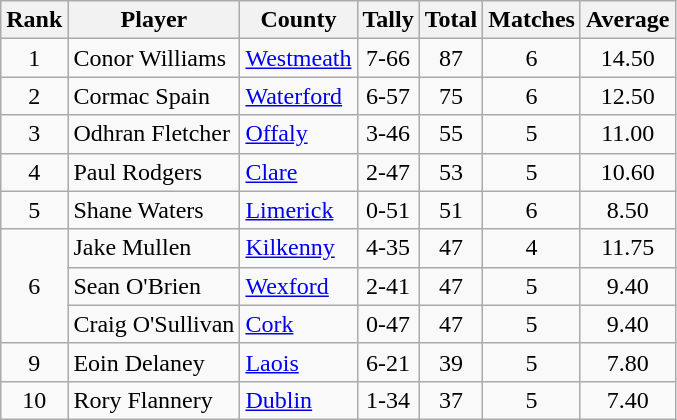<table class="wikitable">
<tr>
<th>Rank</th>
<th>Player</th>
<th>County</th>
<th>Tally</th>
<th>Total</th>
<th>Matches</th>
<th>Average</th>
</tr>
<tr>
<td rowspan=1 align=center>1</td>
<td>Conor Williams</td>
<td><a href='#'>Westmeath</a></td>
<td align=center>7-66</td>
<td align=center>87</td>
<td align=center>6</td>
<td align=center>14.50</td>
</tr>
<tr>
<td rowspan=1 align=center>2</td>
<td>Cormac Spain</td>
<td><a href='#'>Waterford</a></td>
<td align=center>6-57</td>
<td align=center>75</td>
<td align=center>6</td>
<td align=center>12.50</td>
</tr>
<tr>
<td rowspan=1 align=center>3</td>
<td>Odhran Fletcher</td>
<td><a href='#'>Offaly</a></td>
<td align=center>3-46</td>
<td align=center>55</td>
<td align=center>5</td>
<td align=center>11.00</td>
</tr>
<tr>
<td rowspan=1 align=center>4</td>
<td>Paul Rodgers</td>
<td><a href='#'>Clare</a></td>
<td align=center>2-47</td>
<td align=center>53</td>
<td align=center>5</td>
<td align=center>10.60</td>
</tr>
<tr>
<td rowspan=1 align=center>5</td>
<td>Shane Waters</td>
<td><a href='#'>Limerick</a></td>
<td align=center>0-51</td>
<td align=center>51</td>
<td align=center>6</td>
<td align=center>8.50</td>
</tr>
<tr>
<td rowspan=3 align=center>6</td>
<td>Jake Mullen</td>
<td><a href='#'>Kilkenny</a></td>
<td align=center>4-35</td>
<td align=center>47</td>
<td align=center>4</td>
<td align=center>11.75</td>
</tr>
<tr>
<td>Sean O'Brien</td>
<td><a href='#'>Wexford</a></td>
<td align=center>2-41</td>
<td align=center>47</td>
<td align=center>5</td>
<td align=center>9.40</td>
</tr>
<tr>
<td>Craig O'Sullivan</td>
<td><a href='#'>Cork</a></td>
<td align=center>0-47</td>
<td align=center>47</td>
<td align=center>5</td>
<td align=center>9.40</td>
</tr>
<tr>
<td rowspan=1 align=center>9</td>
<td>Eoin Delaney</td>
<td><a href='#'>Laois</a></td>
<td align=center>6-21</td>
<td align=center>39</td>
<td align=center>5</td>
<td align=center>7.80</td>
</tr>
<tr>
<td rowspan=1 align=center>10</td>
<td>Rory Flannery</td>
<td><a href='#'>Dublin</a></td>
<td align=center>1-34</td>
<td align=center>37</td>
<td align=center>5</td>
<td align=center>7.40</td>
</tr>
</table>
